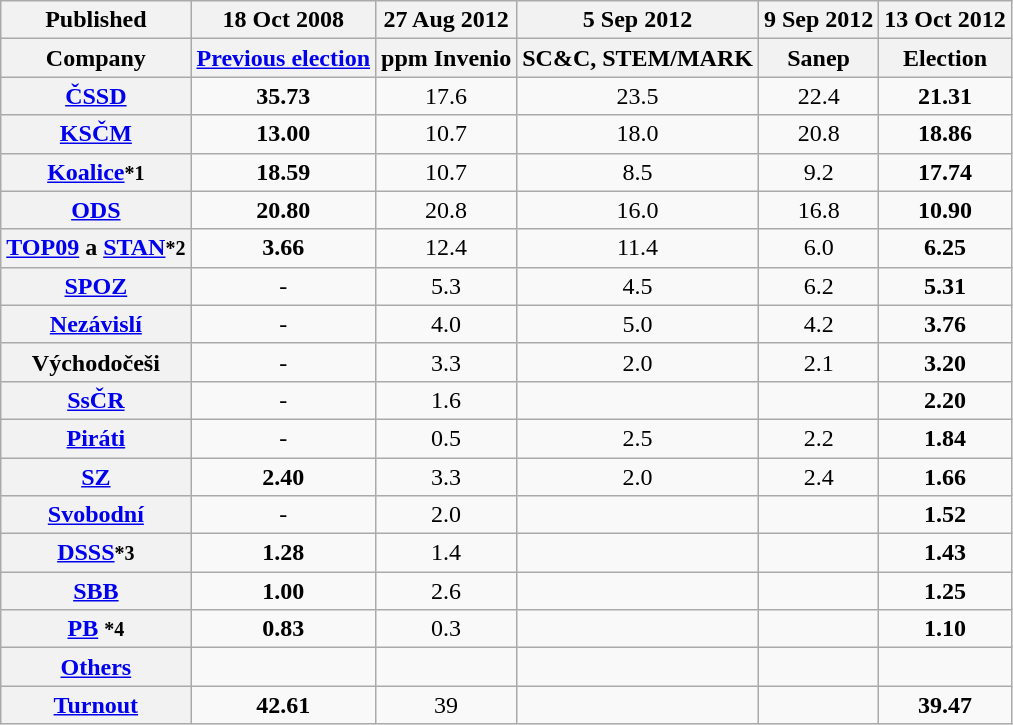<table class="wikitable" style="text-align:center;">
<tr>
<th>Published</th>
<th>18 Oct 2008 </th>
<th>27 Aug 2012 </th>
<th>5 Sep 2012 </th>
<th>9 Sep 2012 </th>
<th>13 Oct 2012 </th>
</tr>
<tr>
<th>Company</th>
<th><a href='#'>Previous election</a></th>
<th>ppm Invenio</th>
<th>SC&C, STEM/MARK</th>
<th>Sanep</th>
<th>Election</th>
</tr>
<tr>
<th><a href='#'>ČSSD</a></th>
<td><strong>35.73</strong></td>
<td>17.6</td>
<td>23.5</td>
<td>22.4</td>
<td><strong>21.31</strong></td>
</tr>
<tr>
<th><a href='#'>KSČM</a></th>
<td><strong>13.00</strong></td>
<td>10.7</td>
<td>18.0</td>
<td>20.8</td>
<td><strong>18.86</strong></td>
</tr>
<tr>
<th><a href='#'>Koalice</a><small>*1</small></th>
<td><strong>18.59</strong></td>
<td>10.7</td>
<td>8.5</td>
<td>9.2</td>
<td><strong>17.74</strong></td>
</tr>
<tr>
<th><a href='#'>ODS</a></th>
<td><strong>20.80</strong></td>
<td>20.8</td>
<td>16.0</td>
<td>16.8</td>
<td><strong>10.90</strong></td>
</tr>
<tr>
<th><a href='#'>TOP09</a> a <a href='#'>STAN</a><small>*2</small></th>
<td><strong>3.66</strong></td>
<td>12.4</td>
<td>11.4</td>
<td>6.0</td>
<td><strong>6.25</strong></td>
</tr>
<tr>
<th><a href='#'>SPOZ</a></th>
<td>-</td>
<td>5.3</td>
<td>4.5</td>
<td>6.2</td>
<td><strong>5.31</strong></td>
</tr>
<tr>
<th><a href='#'>Nezávislí</a></th>
<td>-</td>
<td>4.0</td>
<td>5.0</td>
<td>4.2</td>
<td><strong>3.76</strong></td>
</tr>
<tr>
<th>Východočeši</th>
<td>-</td>
<td>3.3</td>
<td>2.0</td>
<td>2.1</td>
<td><strong>3.20</strong></td>
</tr>
<tr>
<th><a href='#'>SsČR</a></th>
<td>-</td>
<td>1.6</td>
<td></td>
<td></td>
<td><strong>2.20</strong></td>
</tr>
<tr>
<th><a href='#'>Piráti</a></th>
<td>-</td>
<td>0.5</td>
<td>2.5</td>
<td>2.2</td>
<td><strong>1.84</strong></td>
</tr>
<tr>
<th><a href='#'>SZ</a></th>
<td><strong>2.40</strong></td>
<td>3.3</td>
<td>2.0</td>
<td>2.4</td>
<td><strong>1.66</strong></td>
</tr>
<tr>
<th><a href='#'>Svobodní</a></th>
<td>-</td>
<td>2.0</td>
<td></td>
<td></td>
<td><strong>1.52</strong></td>
</tr>
<tr>
<th><a href='#'>DSSS</a><small>*3</small></th>
<td><strong>1.28</strong></td>
<td>1.4</td>
<td></td>
<td></td>
<td><strong>1.43</strong></td>
</tr>
<tr>
<th><a href='#'>SBB</a></th>
<td><strong>1.00</strong></td>
<td>2.6</td>
<td></td>
<td></td>
<td><strong>1.25</strong></td>
</tr>
<tr>
<th><a href='#'>PB</a> <small>*4</small></th>
<td><strong>0.83</strong></td>
<td>0.3</td>
<td></td>
<td></td>
<td><strong>1.10</strong></td>
</tr>
<tr>
<th><a href='#'>Others</a></th>
<td></td>
<td></td>
<td></td>
<td></td>
</tr>
<tr>
<th><a href='#'>Turnout</a></th>
<td><strong>42.61</strong></td>
<td>39</td>
<td></td>
<td></td>
<td><strong>39.47</strong></td>
</tr>
</table>
